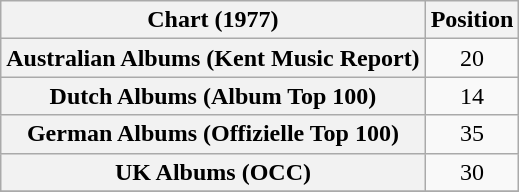<table class="wikitable sortable plainrowheaders" style="text-align:center;">
<tr>
<th scope="col">Chart (1977)</th>
<th scope="col">Position</th>
</tr>
<tr>
<th scope="row">Australian Albums (Kent Music Report)</th>
<td>20</td>
</tr>
<tr>
<th scope="row">Dutch Albums (Album Top 100)</th>
<td>14</td>
</tr>
<tr>
<th scope="row">German Albums (Offizielle Top 100)</th>
<td>35</td>
</tr>
<tr>
<th scope="row">UK Albums (OCC)</th>
<td>30</td>
</tr>
<tr>
</tr>
</table>
